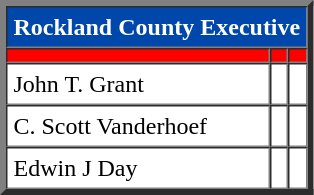<table style="float:left;"  border="4" cellspacing="0" cellpadding="4">
<tr>
<th colspan="3"  style="text-align:center; background:#0047ab; color:#fff;">Rockland County Executive</th>
</tr>
<tr>
<th style="background:red; text-align:center; color:#fff;"></th>
<th style="background:red; text-align:center; color:#fff;"></th>
<th style="background:red; text-align:center; color:#fff;"></th>
</tr>
<tr>
</tr>
<tr>
<td>John T. Grant</td>
<td></td>
<td></td>
</tr>
<tr>
</tr>
<tr>
<td>C. Scott Vanderhoef</td>
<td></td>
<td></td>
</tr>
<tr>
</tr>
<tr>
<td>Edwin J Day</td>
<td></td>
<td></td>
</tr>
<tr>
</tr>
</table>
